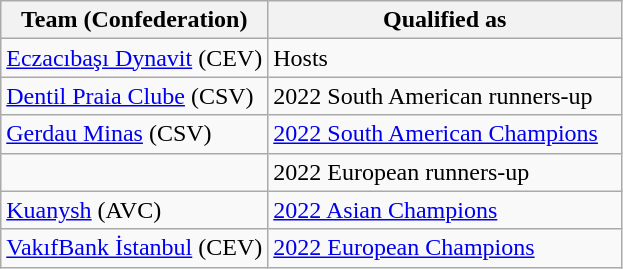<table class="wikitable">
<tr>
<th width=43%>Team (Confederation)</th>
<th width=57%>Qualified as</th>
</tr>
<tr>
<td> <a href='#'>Eczacıbaşı Dynavit</a> (CEV)</td>
<td>Hosts</td>
</tr>
<tr>
<td> <a href='#'>Dentil Praia Clube</a> (CSV)</td>
<td>2022 South American runners-up</td>
</tr>
<tr>
<td> <a href='#'>Gerdau Minas</a> (CSV)</td>
<td><a href='#'>2022 South American Champions</a></td>
</tr>
<tr>
<td></td>
<td>2022 European runners-up</td>
</tr>
<tr>
<td> <a href='#'>Kuanysh</a> (AVC)</td>
<td><a href='#'>2022 Asian Champions</a></td>
</tr>
<tr>
<td> <a href='#'>VakıfBank İstanbul</a> (CEV)</td>
<td><a href='#'>2022 European Champions</a></td>
</tr>
</table>
